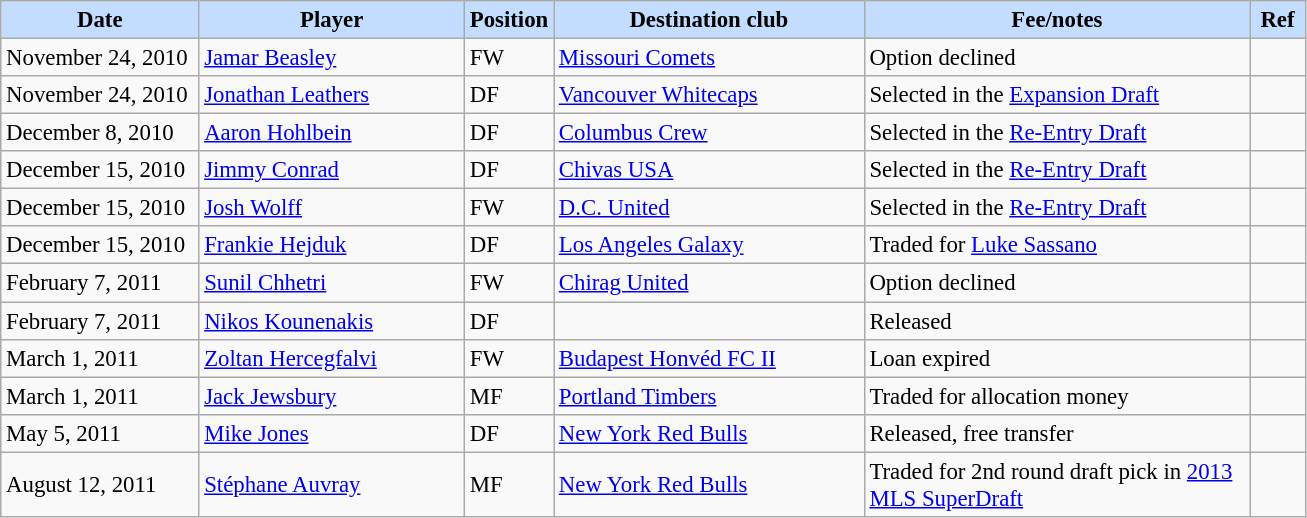<table class="wikitable" style="text-align:left; font-size:95%;">
<tr>
<th style="background:#c2ddff; width:125px;">Date</th>
<th style="background:#c2ddff; width:170px;">Player</th>
<th style="background:#c2ddff; width:50px;">Position</th>
<th style="background:#c2ddff; width:200px;">Destination club</th>
<th style="background:#c2ddff; width:250px;">Fee/notes</th>
<th style="background:#c2ddff; width:30px;">Ref</th>
</tr>
<tr>
<td>November 24, 2010</td>
<td> <a href='#'>Jamar Beasley</a></td>
<td>FW</td>
<td> <a href='#'>Missouri Comets</a></td>
<td>Option declined</td>
<td></td>
</tr>
<tr>
<td>November 24, 2010</td>
<td> <a href='#'>Jonathan Leathers</a></td>
<td>DF</td>
<td> <a href='#'>Vancouver Whitecaps</a></td>
<td>Selected in the <a href='#'>Expansion Draft</a></td>
<td></td>
</tr>
<tr>
<td>December 8, 2010</td>
<td> <a href='#'>Aaron Hohlbein</a></td>
<td>DF</td>
<td> <a href='#'>Columbus Crew</a></td>
<td>Selected in the <a href='#'>Re-Entry Draft</a></td>
<td></td>
</tr>
<tr>
<td>December 15, 2010</td>
<td> <a href='#'>Jimmy Conrad</a></td>
<td>DF</td>
<td> <a href='#'>Chivas USA</a></td>
<td>Selected in the <a href='#'>Re-Entry Draft</a></td>
<td></td>
</tr>
<tr>
<td>December 15, 2010</td>
<td> <a href='#'>Josh Wolff</a></td>
<td>FW</td>
<td> <a href='#'>D.C. United</a></td>
<td>Selected in the <a href='#'>Re-Entry Draft</a></td>
<td></td>
</tr>
<tr>
<td>December 15, 2010</td>
<td> <a href='#'>Frankie Hejduk</a></td>
<td>DF</td>
<td> <a href='#'>Los Angeles Galaxy</a></td>
<td>Traded for <a href='#'>Luke Sassano</a></td>
<td></td>
</tr>
<tr>
<td>February 7, 2011</td>
<td> <a href='#'>Sunil Chhetri</a></td>
<td>FW</td>
<td> <a href='#'>Chirag United</a></td>
<td>Option declined</td>
<td></td>
</tr>
<tr>
<td>February 7, 2011</td>
<td> <a href='#'>Nikos Kounenakis</a></td>
<td>DF</td>
<td></td>
<td>Released</td>
<td></td>
</tr>
<tr>
<td>March 1, 2011</td>
<td> <a href='#'>Zoltan Hercegfalvi</a></td>
<td>FW</td>
<td> <a href='#'>Budapest Honvéd FC II</a></td>
<td>Loan expired</td>
<td></td>
</tr>
<tr>
<td>March 1, 2011</td>
<td> <a href='#'>Jack Jewsbury</a></td>
<td>MF</td>
<td> <a href='#'>Portland Timbers</a></td>
<td>Traded for allocation money</td>
<td></td>
</tr>
<tr>
<td>May 5, 2011</td>
<td> <a href='#'>Mike Jones</a></td>
<td>DF</td>
<td> <a href='#'>New York Red Bulls</a></td>
<td>Released, free transfer</td>
<td></td>
</tr>
<tr>
<td>August 12, 2011</td>
<td> <a href='#'>Stéphane Auvray</a></td>
<td>MF</td>
<td> <a href='#'>New York Red Bulls</a></td>
<td>Traded for 2nd round draft pick in <a href='#'>2013 MLS SuperDraft</a></td>
<td></td>
</tr>
</table>
